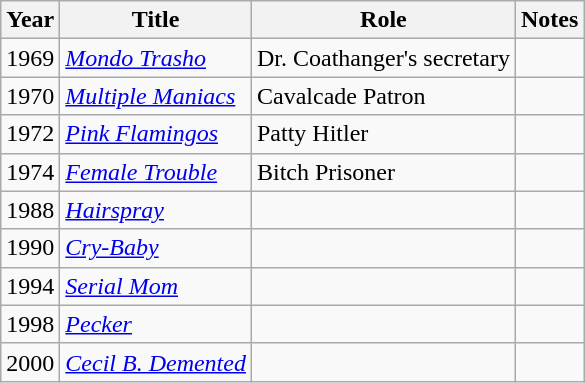<table class="wikitable sortable">
<tr>
<th>Year</th>
<th>Title</th>
<th>Role</th>
<th class="unsortable">Notes</th>
</tr>
<tr>
<td>1969</td>
<td><em><a href='#'>Mondo Trasho</a></em></td>
<td>Dr. Coathanger's secretary</td>
<td></td>
</tr>
<tr>
<td>1970</td>
<td><em><a href='#'>Multiple Maniacs</a></em></td>
<td>Cavalcade Patron</td>
<td></td>
</tr>
<tr>
<td>1972</td>
<td><em><a href='#'>Pink Flamingos</a></em></td>
<td>Patty Hitler</td>
<td></td>
</tr>
<tr>
<td>1974</td>
<td><em><a href='#'>Female Trouble</a></em></td>
<td>Bitch Prisoner</td>
<td></td>
</tr>
<tr>
<td>1988</td>
<td><a href='#'><em>Hairspray</em></a></td>
<td></td>
<td></td>
</tr>
<tr>
<td>1990</td>
<td><em><a href='#'>Cry-Baby</a></em></td>
<td></td>
<td></td>
</tr>
<tr>
<td>1994</td>
<td><em><a href='#'>Serial Mom</a></em></td>
<td></td>
<td></td>
</tr>
<tr>
<td>1998</td>
<td><em><a href='#'>Pecker</a></em></td>
<td></td>
<td></td>
</tr>
<tr>
<td>2000</td>
<td><em><a href='#'>Cecil B. Demented</a></em></td>
<td></td>
<td></td>
</tr>
</table>
